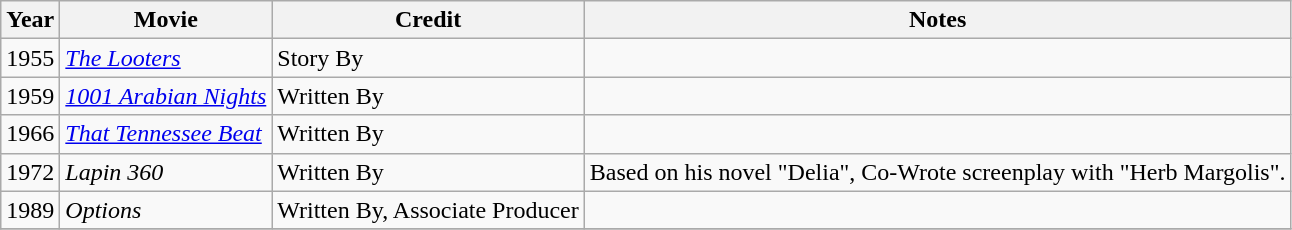<table class="wikitable">
<tr>
<th>Year</th>
<th>Movie</th>
<th>Credit</th>
<th>Notes</th>
</tr>
<tr>
<td>1955</td>
<td><em><a href='#'>The Looters</a></em></td>
<td>Story By</td>
<td></td>
</tr>
<tr>
<td>1959</td>
<td><em><a href='#'>1001 Arabian Nights</a></em></td>
<td>Written By</td>
<td></td>
</tr>
<tr>
<td>1966</td>
<td><em><a href='#'>That Tennessee Beat</a></em></td>
<td>Written By</td>
<td></td>
</tr>
<tr>
<td>1972</td>
<td><em>Lapin 360</em></td>
<td>Written By</td>
<td>Based on his novel "Delia", Co-Wrote screenplay with "Herb Margolis".</td>
</tr>
<tr>
<td>1989</td>
<td><em>Options</em></td>
<td>Written By, Associate Producer</td>
<td></td>
</tr>
<tr>
</tr>
</table>
